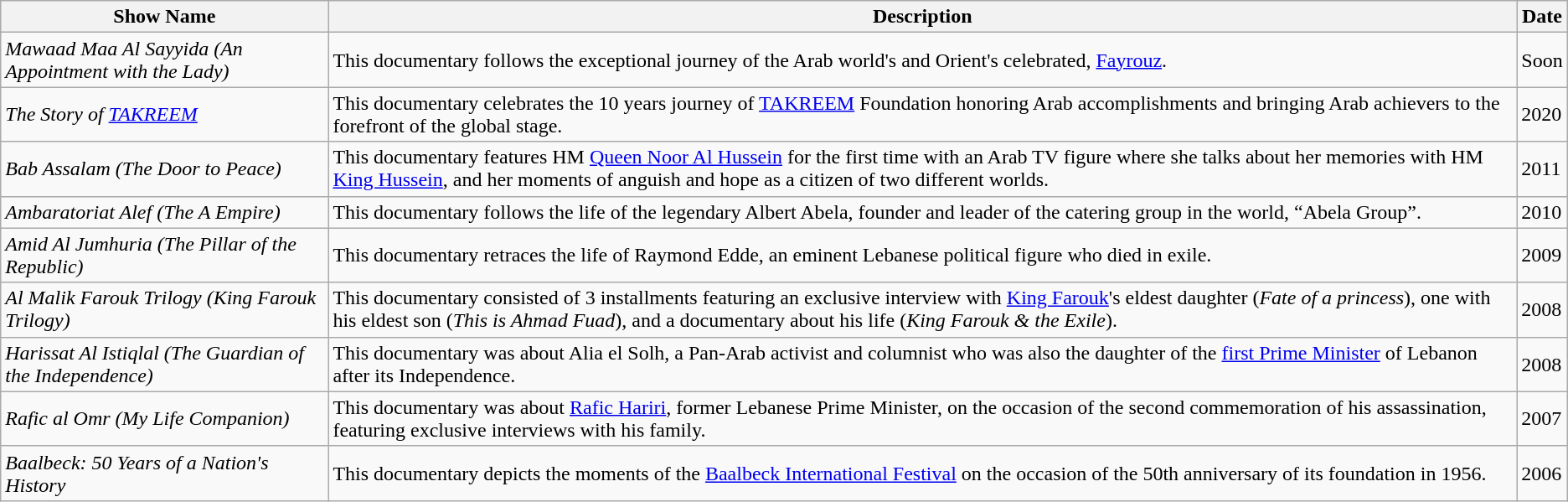<table class="wikitable sortable">
<tr>
<th>Show Name</th>
<th>Description</th>
<th>Date</th>
</tr>
<tr>
<td><em>Mawaad Maa Al Sayyida (An Appointment with the Lady)</em></td>
<td>This documentary follows the exceptional journey of the Arab world's and Orient's celebrated, <a href='#'>Fayrouz</a>.</td>
<td>Soon</td>
</tr>
<tr>
<td><em>The Story of <a href='#'>TAKREEM</a></em></td>
<td>This documentary celebrates the 10 years journey of <a href='#'>TAKREEM</a> Foundation honoring Arab accomplishments and bringing Arab achievers to the forefront of the global stage.</td>
<td>2020</td>
</tr>
<tr>
<td><em>Bab Assalam</em> <em>(The Door to Peace)</em></td>
<td>This documentary features HM <a href='#'>Queen Noor Al Hussein</a> for the first time with an Arab TV figure where she talks about her memories with HM <a href='#'>King Hussein</a>, and her moments of anguish and hope as a citizen of two different worlds.</td>
<td>2011</td>
</tr>
<tr>
<td><em>Ambaratoriat Alef (The A Empire)</em></td>
<td>This documentary follows the life of the legendary Albert Abela, founder and leader of the catering group in the world, “Abela Group”.</td>
<td>2010</td>
</tr>
<tr>
<td><em>Amid Al Jumhuria (The Pillar of the Republic)</em></td>
<td>This documentary retraces the life of Raymond Edde, an eminent Lebanese political figure who died in exile.</td>
<td>2009</td>
</tr>
<tr>
<td><em>Al Malik Farouk Trilogy (King Farouk Trilogy)</em></td>
<td>This documentary consisted of 3 installments featuring an exclusive interview with <a href='#'>King Farouk</a>'s eldest daughter (<em>Fate of a princess</em>), one with his eldest son (<em>This is Ahmad Fuad</em>), and a documentary about his life (<em>King Farouk & the Exile</em>).</td>
<td>2008</td>
</tr>
<tr>
<td><em>Harissat Al Istiqlal (The Guardian of the Independence)</em></td>
<td>This documentary was about Alia el Solh, a Pan-Arab activist and columnist who was also the daughter of the <a href='#'>first Prime Minister</a> of Lebanon after its Independence.</td>
<td>2008</td>
</tr>
<tr>
<td><em>Rafic al Omr (My Life Companion)</em></td>
<td>This documentary was about <a href='#'>Rafic Hariri</a>, former Lebanese Prime Minister, on the occasion of the second commemoration of his assassination, featuring exclusive interviews with his family.</td>
<td>2007</td>
</tr>
<tr>
<td><em>Baalbeck: 50 Years of a Nation's History</em></td>
<td>This documentary depicts the moments of the <a href='#'>Baalbeck International Festival</a> on the occasion of the 50th anniversary of its foundation in 1956.</td>
<td>2006</td>
</tr>
</table>
